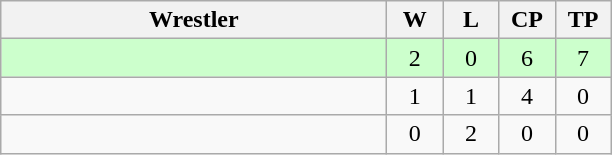<table class="wikitable" style="text-align: center;" |>
<tr>
<th width="250">Wrestler</th>
<th width="30">W</th>
<th width="30">L</th>
<th width="30">CP</th>
<th width="30">TP</th>
</tr>
<tr bgcolor="ccffcc">
<td style="text-align:left;"></td>
<td>2</td>
<td>0</td>
<td>6</td>
<td>7</td>
</tr>
<tr>
<td style="text-align:left;"></td>
<td>1</td>
<td>1</td>
<td>4</td>
<td>0</td>
</tr>
<tr>
<td style="text-align:left;"></td>
<td>0</td>
<td>2</td>
<td>0</td>
<td>0</td>
</tr>
</table>
